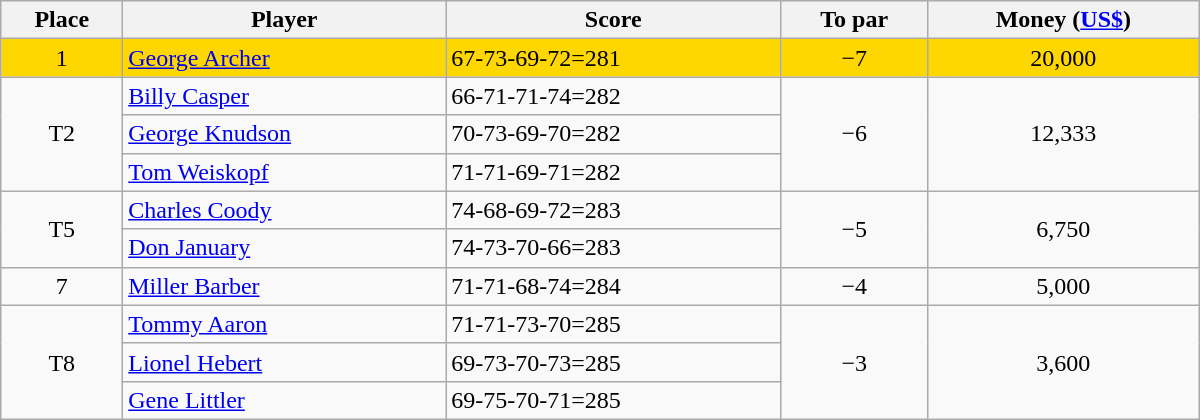<table class="wikitable" style="width:50em;margin-bottom:0;">
<tr>
<th>Place</th>
<th>Player</th>
<th>Score</th>
<th>To par</th>
<th>Money (<a href='#'>US$</a>)</th>
</tr>
<tr style="background:gold">
<td align=center>1</td>
<td> <a href='#'>George Archer</a></td>
<td>67-73-69-72=281</td>
<td align=center>−7</td>
<td align=center>20,000</td>
</tr>
<tr>
<td rowspan=3 align=center>T2</td>
<td> <a href='#'>Billy Casper</a></td>
<td>66-71-71-74=282</td>
<td rowspan=3 align=center>−6</td>
<td rowspan=3 align=center>12,333</td>
</tr>
<tr>
<td> <a href='#'>George Knudson</a></td>
<td>70-73-69-70=282</td>
</tr>
<tr>
<td> <a href='#'>Tom Weiskopf</a></td>
<td>71-71-69-71=282</td>
</tr>
<tr>
<td rowspan=2 align=center>T5</td>
<td> <a href='#'>Charles Coody</a></td>
<td>74-68-69-72=283</td>
<td rowspan=2 align=center>−5</td>
<td rowspan=2 align=center>6,750</td>
</tr>
<tr>
<td> <a href='#'>Don January</a></td>
<td>74-73-70-66=283</td>
</tr>
<tr>
<td align=center>7</td>
<td> <a href='#'>Miller Barber</a></td>
<td>71-71-68-74=284</td>
<td align=center>−4</td>
<td align=center>5,000</td>
</tr>
<tr>
<td rowspan=3 align=center>T8</td>
<td> <a href='#'>Tommy Aaron</a></td>
<td>71-71-73-70=285</td>
<td rowspan=3 align=center>−3</td>
<td rowspan=3 align=center>3,600</td>
</tr>
<tr>
<td> <a href='#'>Lionel Hebert</a></td>
<td>69-73-70-73=285</td>
</tr>
<tr>
<td> <a href='#'>Gene Littler</a></td>
<td>69-75-70-71=285</td>
</tr>
</table>
